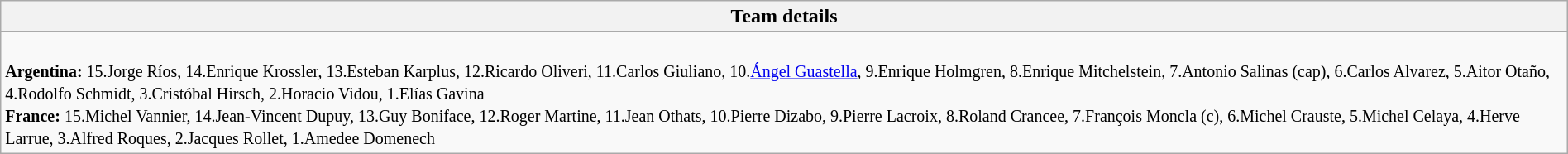<table style="width:100%" class="wikitable collapsible collapsed">
<tr>
<th>Team details</th>
</tr>
<tr>
<td><br><small> <strong>Argentina:</strong> 15.Jorge Ríos, 14.Enrique Krossler, 13.Esteban Karplus, 12.Ricardo Oliveri, 11.Carlos Giuliano, 10.<a href='#'>Ángel Guastella</a>, 9.Enrique Holmgren, 8.Enrique Mitchelstein, 7.Antonio Salinas (cap), 6.Carlos Alvarez, 5.Aitor Otaño, 4.Rodolfo Schmidt, 3.Cristóbal Hirsch, 2.Horacio Vidou, 1.Elías Gavina </small> <br>
<small> <strong>France:</strong> 15.Michel Vannier, 14.Jean-Vincent Dupuy, 13.Guy Boniface, 12.Roger Martine, 11.Jean Othats, 10.Pierre Dizabo, 9.Pierre Lacroix, 8.Roland Crancee, 7.François Moncla (c), 6.Michel Crauste, 5.Michel Celaya, 4.Herve Larrue, 3.Alfred Roques, 2.Jacques Rollet, 1.Amedee Domenech
</small></td>
</tr>
</table>
